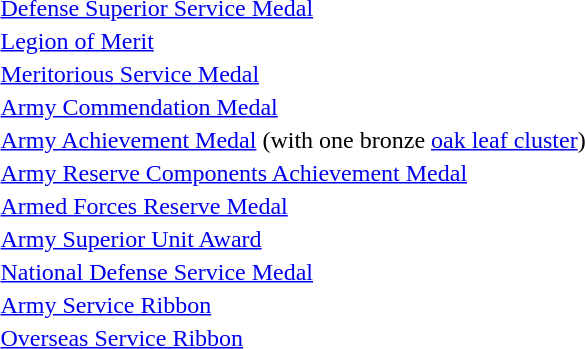<table>
<tr>
<td></td>
<td><a href='#'>Defense Superior Service Medal</a></td>
</tr>
<tr>
<td></td>
<td><a href='#'>Legion of Merit</a></td>
</tr>
<tr>
<td></td>
<td><a href='#'>Meritorious Service Medal</a></td>
</tr>
<tr>
<td></td>
<td><a href='#'>Army Commendation Medal</a></td>
</tr>
<tr>
<td></td>
<td><a href='#'>Army Achievement Medal</a> (with one bronze <a href='#'>oak leaf cluster</a>)</td>
</tr>
<tr>
<td></td>
<td><a href='#'>Army Reserve Components Achievement Medal</a></td>
</tr>
<tr>
<td></td>
<td><a href='#'>Armed Forces Reserve Medal</a></td>
</tr>
<tr>
<td></td>
<td><a href='#'>Army Superior Unit Award</a></td>
</tr>
<tr>
<td></td>
<td><a href='#'>National Defense Service Medal</a></td>
</tr>
<tr>
<td></td>
<td><a href='#'>Army Service Ribbon</a></td>
</tr>
<tr>
<td></td>
<td><a href='#'>Overseas Service Ribbon</a></td>
</tr>
<tr>
</tr>
</table>
